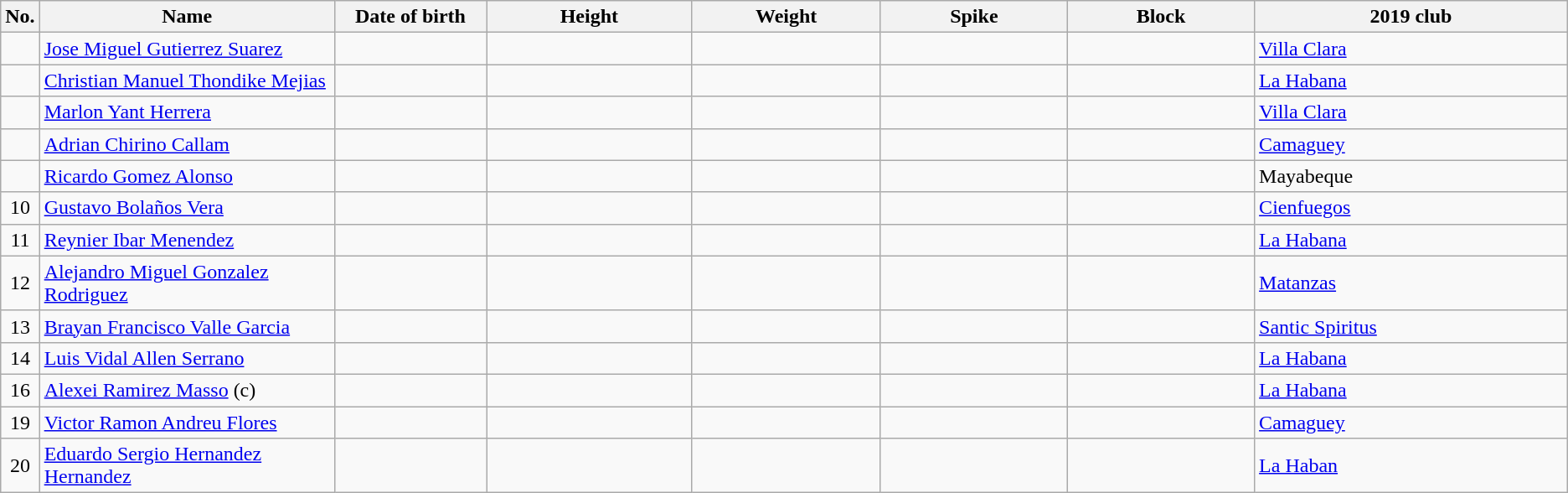<table class="wikitable sortable" style="text-align:center;">
<tr>
<th>No.</th>
<th style="width:16em">Name</th>
<th style="width:8em">Date of birth</th>
<th style="width:11em">Height</th>
<th style="width:10em">Weight</th>
<th style="width:10em">Spike</th>
<th style="width:10em">Block</th>
<th style="width:17em">2019 club</th>
</tr>
<tr>
<td></td>
<td align=left><a href='#'>Jose Miguel Gutierrez Suarez</a></td>
<td align=right></td>
<td></td>
<td></td>
<td></td>
<td></td>
<td align=left> <a href='#'>Villa Clara</a></td>
</tr>
<tr>
<td></td>
<td align=left><a href='#'>Christian Manuel Thondike Mejias</a></td>
<td align=right></td>
<td></td>
<td></td>
<td></td>
<td></td>
<td align=left> <a href='#'>La Habana</a></td>
</tr>
<tr>
<td></td>
<td align=left><a href='#'>Marlon Yant Herrera</a></td>
<td align=right></td>
<td></td>
<td></td>
<td></td>
<td></td>
<td align=left> <a href='#'>Villa Clara</a></td>
</tr>
<tr>
<td></td>
<td align=left><a href='#'>Adrian Chirino Callam</a></td>
<td align=right></td>
<td></td>
<td></td>
<td></td>
<td></td>
<td align=left> <a href='#'>Camaguey</a></td>
</tr>
<tr>
<td></td>
<td align=left><a href='#'>Ricardo Gomez Alonso</a></td>
<td align=right></td>
<td></td>
<td></td>
<td></td>
<td></td>
<td align=left> Mayabeque</td>
</tr>
<tr>
<td>10</td>
<td align=left><a href='#'>Gustavo Bolaños Vera</a></td>
<td align=right></td>
<td></td>
<td></td>
<td></td>
<td></td>
<td align=left> <a href='#'>Cienfuegos</a></td>
</tr>
<tr>
<td>11</td>
<td align=left><a href='#'>Reynier Ibar Menendez</a></td>
<td align=right></td>
<td></td>
<td></td>
<td></td>
<td></td>
<td align=left> <a href='#'>La Habana</a></td>
</tr>
<tr>
<td>12</td>
<td align=left><a href='#'>Alejandro Miguel Gonzalez Rodriguez</a></td>
<td align=right></td>
<td></td>
<td></td>
<td></td>
<td></td>
<td align=left> <a href='#'>Matanzas</a></td>
</tr>
<tr>
<td>13</td>
<td align=left><a href='#'>Brayan Francisco Valle Garcia</a></td>
<td align=right></td>
<td></td>
<td></td>
<td></td>
<td></td>
<td align=left> <a href='#'>Santic Spiritus</a></td>
</tr>
<tr>
<td>14</td>
<td align=left><a href='#'>Luis Vidal Allen Serrano</a></td>
<td align=right></td>
<td></td>
<td></td>
<td></td>
<td></td>
<td align=left> <a href='#'>La Habana</a></td>
</tr>
<tr>
<td>16</td>
<td align=left><a href='#'>Alexei Ramirez Masso</a> (c)</td>
<td align=right></td>
<td></td>
<td></td>
<td></td>
<td></td>
<td align=left> <a href='#'>La Habana</a></td>
</tr>
<tr>
<td>19</td>
<td align=left><a href='#'>Victor Ramon Andreu Flores</a></td>
<td align=right></td>
<td></td>
<td></td>
<td></td>
<td></td>
<td align=left> <a href='#'>Camaguey</a></td>
</tr>
<tr>
<td>20</td>
<td align=left><a href='#'>Eduardo Sergio Hernandez Hernandez</a></td>
<td align=right></td>
<td></td>
<td></td>
<td></td>
<td></td>
<td align=left> <a href='#'>La Haban</a></td>
</tr>
</table>
